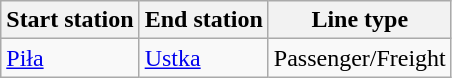<table class="wikitable">
<tr>
<th>Start station</th>
<th>End station</th>
<th>Line type</th>
</tr>
<tr>
<td><a href='#'>Piła</a></td>
<td><a href='#'>Ustka</a></td>
<td>Passenger/Freight</td>
</tr>
</table>
